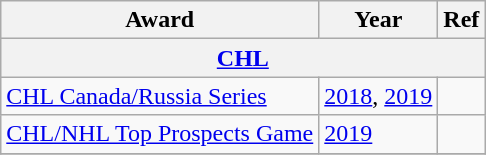<table class="wikitable">
<tr>
<th>Award</th>
<th>Year</th>
<th>Ref</th>
</tr>
<tr>
<th colspan="3"><a href='#'>CHL</a></th>
</tr>
<tr>
<td><a href='#'>CHL Canada/Russia Series</a></td>
<td><a href='#'>2018</a>, <a href='#'>2019</a></td>
<td></td>
</tr>
<tr>
<td><a href='#'>CHL/NHL Top Prospects Game</a></td>
<td><a href='#'>2019</a></td>
<td></td>
</tr>
<tr>
</tr>
</table>
